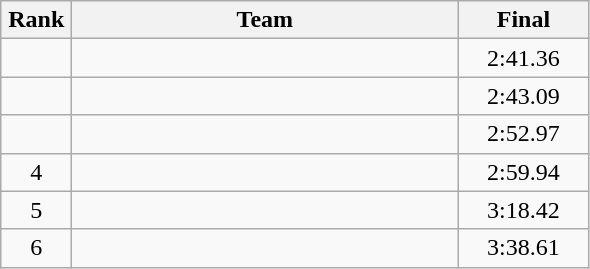<table class=wikitable style="text-align:center">
<tr>
<th width=40>Rank</th>
<th width=250>Team</th>
<th width=80>Final</th>
</tr>
<tr>
<td></td>
<td align=left></td>
<td>2:41.36</td>
</tr>
<tr>
<td></td>
<td align=left></td>
<td>2:43.09</td>
</tr>
<tr>
<td></td>
<td align=left></td>
<td>2:52.97</td>
</tr>
<tr>
<td>4</td>
<td align=left></td>
<td>2:59.94</td>
</tr>
<tr>
<td>5</td>
<td align=left></td>
<td>3:18.42</td>
</tr>
<tr>
<td>6</td>
<td align=left></td>
<td>3:38.61</td>
</tr>
</table>
